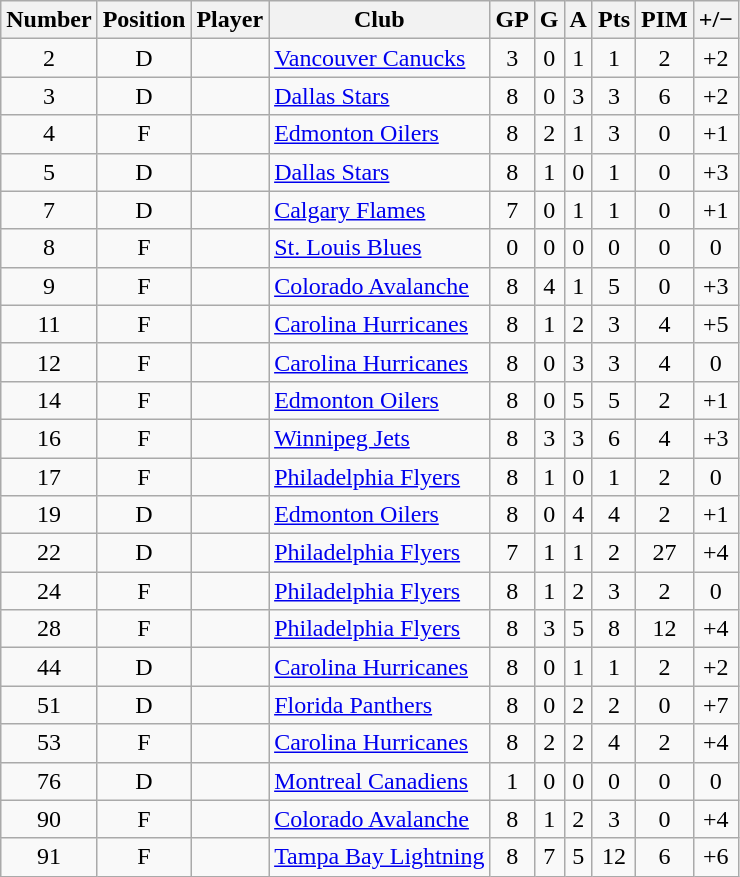<table class="wikitable sortable" style="text-align: center;">
<tr>
<th>Number</th>
<th>Position</th>
<th>Player</th>
<th>Club</th>
<th>GP</th>
<th>G</th>
<th>A</th>
<th>Pts</th>
<th>PIM</th>
<th>+/−</th>
</tr>
<tr>
<td>2</td>
<td>D</td>
<td align=left></td>
<td align=left> <a href='#'>Vancouver Canucks</a></td>
<td>3</td>
<td>0</td>
<td>1</td>
<td>1</td>
<td>2</td>
<td>+2</td>
</tr>
<tr>
<td>3</td>
<td>D</td>
<td align=left></td>
<td align=left> <a href='#'>Dallas Stars</a></td>
<td>8</td>
<td>0</td>
<td>3</td>
<td>3</td>
<td>6</td>
<td>+2</td>
</tr>
<tr>
<td>4</td>
<td>F</td>
<td align=left></td>
<td align=left> <a href='#'>Edmonton Oilers</a></td>
<td>8</td>
<td>2</td>
<td>1</td>
<td>3</td>
<td>0</td>
<td>+1</td>
</tr>
<tr>
<td>5</td>
<td>D</td>
<td align=left></td>
<td align=left> <a href='#'>Dallas Stars</a></td>
<td>8</td>
<td>1</td>
<td>0</td>
<td>1</td>
<td>0</td>
<td>+3</td>
</tr>
<tr>
<td>7</td>
<td>D</td>
<td align=left></td>
<td align=left> <a href='#'>Calgary Flames</a></td>
<td>7</td>
<td>0</td>
<td>1</td>
<td>1</td>
<td>0</td>
<td>+1</td>
</tr>
<tr>
<td>8</td>
<td>F</td>
<td align=left></td>
<td align=left> <a href='#'>St. Louis Blues</a></td>
<td>0</td>
<td>0</td>
<td>0</td>
<td>0</td>
<td>0</td>
<td>0</td>
</tr>
<tr>
<td>9</td>
<td>F</td>
<td align=left></td>
<td align=left> <a href='#'>Colorado Avalanche</a></td>
<td>8</td>
<td>4</td>
<td>1</td>
<td>5</td>
<td>0</td>
<td>+3</td>
</tr>
<tr>
<td>11</td>
<td>F</td>
<td align=left></td>
<td align=left> <a href='#'>Carolina Hurricanes</a></td>
<td>8</td>
<td>1</td>
<td>2</td>
<td>3</td>
<td>4</td>
<td>+5</td>
</tr>
<tr>
<td>12</td>
<td>F</td>
<td align=left></td>
<td align=left> <a href='#'>Carolina Hurricanes</a></td>
<td>8</td>
<td>0</td>
<td>3</td>
<td>3</td>
<td>4</td>
<td>0</td>
</tr>
<tr>
<td>14</td>
<td>F</td>
<td align=left></td>
<td align=left> <a href='#'>Edmonton Oilers</a></td>
<td>8</td>
<td>0</td>
<td>5</td>
<td>5</td>
<td>2</td>
<td>+1</td>
</tr>
<tr>
<td>16</td>
<td>F</td>
<td align=left></td>
<td align=left> <a href='#'>Winnipeg Jets</a></td>
<td>8</td>
<td>3</td>
<td>3</td>
<td>6</td>
<td>4</td>
<td>+3</td>
</tr>
<tr>
<td>17</td>
<td>F</td>
<td align=left></td>
<td align=left> <a href='#'>Philadelphia Flyers</a></td>
<td>8</td>
<td>1</td>
<td>0</td>
<td>1</td>
<td>2</td>
<td>0</td>
</tr>
<tr>
<td>19</td>
<td>D</td>
<td align=left></td>
<td align=left> <a href='#'>Edmonton Oilers</a></td>
<td>8</td>
<td>0</td>
<td>4</td>
<td>4</td>
<td>2</td>
<td>+1</td>
</tr>
<tr>
<td>22</td>
<td>D</td>
<td align=left></td>
<td align=left> <a href='#'>Philadelphia Flyers</a></td>
<td>7</td>
<td>1</td>
<td>1</td>
<td>2</td>
<td>27</td>
<td>+4</td>
</tr>
<tr>
<td>24</td>
<td>F</td>
<td align=left></td>
<td align=left> <a href='#'>Philadelphia Flyers</a></td>
<td>8</td>
<td>1</td>
<td>2</td>
<td>3</td>
<td>2</td>
<td>0</td>
</tr>
<tr>
<td>28</td>
<td>F</td>
<td align=left></td>
<td align=left> <a href='#'>Philadelphia Flyers</a></td>
<td>8</td>
<td>3</td>
<td>5</td>
<td>8</td>
<td>12</td>
<td>+4</td>
</tr>
<tr>
<td>44</td>
<td>D</td>
<td align=left></td>
<td align=left> <a href='#'>Carolina Hurricanes</a></td>
<td>8</td>
<td>0</td>
<td>1</td>
<td>1</td>
<td>2</td>
<td>+2</td>
</tr>
<tr>
<td>51</td>
<td>D</td>
<td align=left></td>
<td align=left> <a href='#'>Florida Panthers</a></td>
<td>8</td>
<td>0</td>
<td>2</td>
<td>2</td>
<td>0</td>
<td>+7</td>
</tr>
<tr>
<td>53</td>
<td>F</td>
<td align=left></td>
<td align=left> <a href='#'>Carolina Hurricanes</a></td>
<td>8</td>
<td>2</td>
<td>2</td>
<td>4</td>
<td>2</td>
<td>+4</td>
</tr>
<tr>
<td>76</td>
<td>D</td>
<td align=left></td>
<td align=left> <a href='#'>Montreal Canadiens</a></td>
<td>1</td>
<td>0</td>
<td>0</td>
<td>0</td>
<td>0</td>
<td>0</td>
</tr>
<tr>
<td>90</td>
<td>F</td>
<td align=left></td>
<td align=left> <a href='#'>Colorado Avalanche</a></td>
<td>8</td>
<td>1</td>
<td>2</td>
<td>3</td>
<td>0</td>
<td>+4</td>
</tr>
<tr>
<td>91</td>
<td>F</td>
<td align=left></td>
<td align=left> <a href='#'>Tampa Bay Lightning</a></td>
<td>8</td>
<td>7</td>
<td>5</td>
<td>12</td>
<td>6</td>
<td>+6</td>
</tr>
</table>
